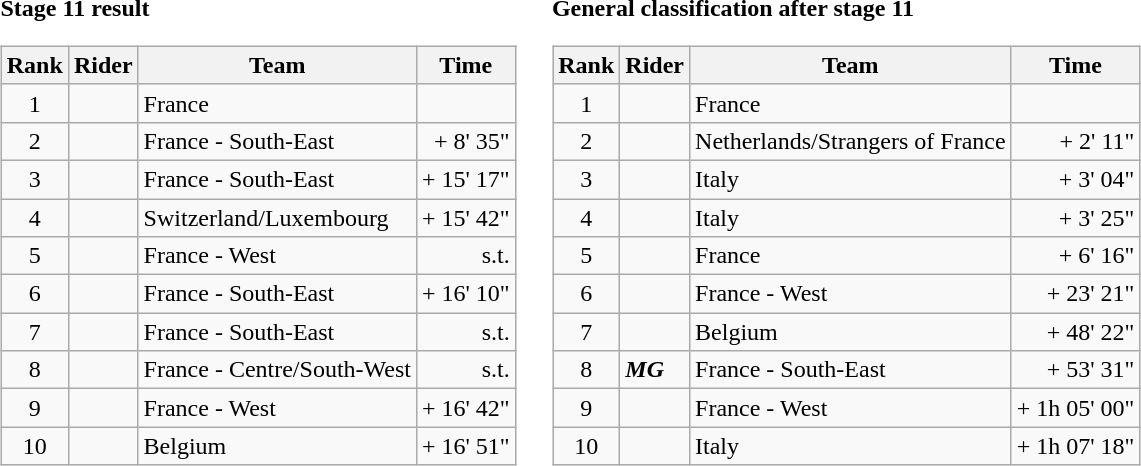<table>
<tr>
<td><strong>Stage 11 result</strong><br><table class="wikitable">
<tr>
<th scope="col">Rank</th>
<th scope="col">Rider</th>
<th scope="col">Team</th>
<th scope="col">Time</th>
</tr>
<tr>
<td style="text-align:center;">1</td>
<td></td>
<td>France</td>
<td style="text-align:right;"></td>
</tr>
<tr>
<td style="text-align:center;">2</td>
<td></td>
<td>France - South-East</td>
<td style="text-align:right;">+ 8' 35"</td>
</tr>
<tr>
<td style="text-align:center;">3</td>
<td></td>
<td>France - South-East</td>
<td style="text-align:right;">+ 15' 17"</td>
</tr>
<tr>
<td style="text-align:center;">4</td>
<td></td>
<td>Switzerland/Luxembourg</td>
<td style="text-align:right;">+ 15' 42"</td>
</tr>
<tr>
<td style="text-align:center;">5</td>
<td></td>
<td>France - West</td>
<td style="text-align:right;">s.t.</td>
</tr>
<tr>
<td style="text-align:center;">6</td>
<td></td>
<td>France - South-East</td>
<td style="text-align:right;">+ 16' 10"</td>
</tr>
<tr>
<td style="text-align:center;">7</td>
<td></td>
<td>France - South-East</td>
<td style="text-align:right;">s.t.</td>
</tr>
<tr>
<td style="text-align:center;">8</td>
<td></td>
<td>France - Centre/South-West</td>
<td style="text-align:right;">s.t.</td>
</tr>
<tr>
<td style="text-align:center;">9</td>
<td></td>
<td>France - West</td>
<td style="text-align:right;">+ 16' 42"</td>
</tr>
<tr>
<td style="text-align:center;">10</td>
<td></td>
<td>Belgium</td>
<td style="text-align:right;">+ 16' 51"</td>
</tr>
</table>
</td>
<td></td>
<td><strong>General classification after stage 11</strong><br><table class="wikitable">
<tr>
<th scope="col">Rank</th>
<th scope="col">Rider</th>
<th scope="col">Team</th>
<th scope="col">Time</th>
</tr>
<tr>
<td style="text-align:center;">1</td>
<td> </td>
<td>France</td>
<td style="text-align:right;"></td>
</tr>
<tr>
<td style="text-align:center;">2</td>
<td></td>
<td>Netherlands/Strangers of France</td>
<td style="text-align:right;">+ 2' 11"</td>
</tr>
<tr>
<td style="text-align:center;">3</td>
<td></td>
<td>Italy</td>
<td style="text-align:right;">+ 3' 04"</td>
</tr>
<tr>
<td style="text-align:center;">4</td>
<td></td>
<td>Italy</td>
<td style="text-align:right;">+ 3' 25"</td>
</tr>
<tr>
<td style="text-align:center;">5</td>
<td></td>
<td>France</td>
<td style="text-align:right;">+ 6' 16"</td>
</tr>
<tr>
<td style="text-align:center;">6</td>
<td></td>
<td>France - West</td>
<td style="text-align:right;">+ 23' 21"</td>
</tr>
<tr>
<td style="text-align:center;">7</td>
<td></td>
<td>Belgium</td>
<td style="text-align:right;">+ 48' 22"</td>
</tr>
<tr>
<td style="text-align:center;">8</td>
<td> <strong><em>MG</em></strong></td>
<td>France - South-East</td>
<td style="text-align:right;">+ 53' 31"</td>
</tr>
<tr>
<td style="text-align:center;">9</td>
<td></td>
<td>France - West</td>
<td style="text-align:right;">+ 1h 05' 00"</td>
</tr>
<tr>
<td style="text-align:center;">10</td>
<td></td>
<td>Italy</td>
<td style="text-align:right;">+ 1h 07' 18"</td>
</tr>
</table>
</td>
</tr>
</table>
